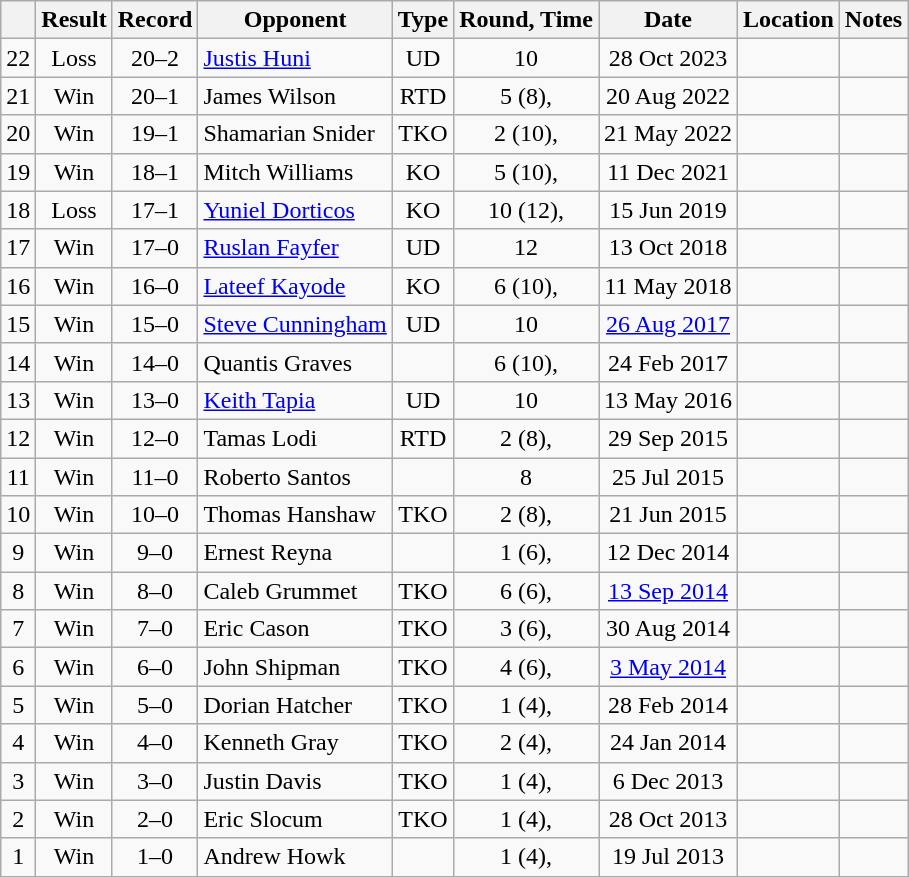<table class="wikitable" style="text-align:center">
<tr>
<th></th>
<th>Result</th>
<th>Record</th>
<th>Opponent</th>
<th>Type</th>
<th>Round, Time</th>
<th>Date</th>
<th>Location</th>
<th>Notes</th>
</tr>
<tr>
<td>22</td>
<td>Loss</td>
<td>20–2</td>
<td style="text-align:left;"><a href='#'>Justis Huni</a></td>
<td>UD</td>
<td>10</td>
<td>28 Oct 2023</td>
<td style="text-align:left;"></td>
<td style="text-align:left;"></td>
</tr>
<tr>
<td>21</td>
<td>Win</td>
<td>20–1</td>
<td style="text-align:left;">James Wilson</td>
<td>RTD</td>
<td>5 (8), </td>
<td>20 Aug 2022</td>
<td style="text-align:left;"></td>
<td></td>
</tr>
<tr>
<td>20</td>
<td>Win</td>
<td>19–1</td>
<td style="text-align:left;">Shamarian Snider</td>
<td>TKO</td>
<td>2 (10), </td>
<td>21 May 2022</td>
<td style="text-align:left;"></td>
<td></td>
</tr>
<tr>
<td>19</td>
<td>Win</td>
<td>18–1</td>
<td style="text-align:left;">Mitch Williams</td>
<td>KO</td>
<td>5 (10), </td>
<td>11 Dec 2021</td>
<td style="text-align:left;"></td>
<td></td>
</tr>
<tr>
<td>18</td>
<td>Loss</td>
<td>17–1</td>
<td style="text-align:left;"><a href='#'>Yuniel Dorticos</a></td>
<td>KO</td>
<td>10 (12), </td>
<td>15 Jun 2019</td>
<td style="text-align:left;"></td>
<td style="text-align:left;"></td>
</tr>
<tr>
<td>17</td>
<td>Win</td>
<td>17–0</td>
<td style="text-align:left;"><a href='#'>Ruslan Fayfer</a></td>
<td>UD</td>
<td>12</td>
<td>13 Oct 2018</td>
<td style="text-align:left;"></td>
<td style="text-align:left;"></td>
</tr>
<tr>
<td>16</td>
<td>Win</td>
<td>16–0</td>
<td align=left><a href='#'>Lateef Kayode</a></td>
<td>KO</td>
<td>6 (10), </td>
<td>11 May 2018</td>
<td align=left></td>
<td></td>
</tr>
<tr>
<td>15</td>
<td>Win</td>
<td>15–0</td>
<td style="text-align:left;"><a href='#'>Steve Cunningham</a></td>
<td>UD</td>
<td>10</td>
<td><a href='#'>26 Aug 2017</a></td>
<td style="text-align:left;"></td>
<td style="text-align:left;"></td>
</tr>
<tr>
<td>14</td>
<td>Win</td>
<td>14–0</td>
<td align=left>Quantis Graves</td>
<td></td>
<td>6 (10), </td>
<td>24 Feb 2017</td>
<td align=left></td>
<td align=left></td>
</tr>
<tr>
<td>13</td>
<td>Win</td>
<td>13–0</td>
<td align=left><a href='#'>Keith Tapia</a></td>
<td>UD</td>
<td>10</td>
<td>13 May 2016</td>
<td align=left></td>
<td align=left></td>
</tr>
<tr>
<td>12</td>
<td>Win</td>
<td>12–0</td>
<td align=left>Tamas Lodi</td>
<td>RTD</td>
<td>2 (8), </td>
<td>29 Sep 2015</td>
<td align=left></td>
<td></td>
</tr>
<tr>
<td>11</td>
<td>Win</td>
<td>11–0</td>
<td align=left>Roberto Santos</td>
<td></td>
<td>8</td>
<td>25 Jul 2015</td>
<td align=left></td>
<td></td>
</tr>
<tr>
<td>10</td>
<td>Win</td>
<td>10–0</td>
<td align=left>Thomas Hanshaw</td>
<td>TKO</td>
<td>2 (8), </td>
<td>21 Jun 2015</td>
<td align=left></td>
<td></td>
</tr>
<tr>
<td>9</td>
<td>Win</td>
<td>9–0</td>
<td align=left>Ernest Reyna</td>
<td></td>
<td>1 (6), </td>
<td>12 Dec 2014</td>
<td align=left></td>
<td></td>
</tr>
<tr>
<td>8</td>
<td>Win</td>
<td>8–0</td>
<td align=left>Caleb Grummet</td>
<td>TKO</td>
<td>6 (6), </td>
<td><a href='#'>13 Sep 2014</a></td>
<td align=left></td>
<td></td>
</tr>
<tr>
<td>7</td>
<td>Win</td>
<td>7–0</td>
<td align=left>Eric Cason</td>
<td>TKO</td>
<td>3 (6), </td>
<td>30 Aug 2014</td>
<td align=left></td>
<td></td>
</tr>
<tr>
<td>6</td>
<td>Win</td>
<td>6–0</td>
<td align=left>John Shipman</td>
<td>TKO</td>
<td>4 (6), </td>
<td><a href='#'>3 May 2014</a></td>
<td align=left></td>
<td></td>
</tr>
<tr>
<td>5</td>
<td>Win</td>
<td>5–0</td>
<td align=left>Dorian Hatcher</td>
<td>TKO</td>
<td>1 (4), </td>
<td>28 Feb 2014</td>
<td align=left></td>
<td></td>
</tr>
<tr>
<td>4</td>
<td>Win</td>
<td>4–0</td>
<td align=left>Kenneth Gray</td>
<td>TKO</td>
<td>2 (4), </td>
<td>24 Jan 2014</td>
<td align=left></td>
<td></td>
</tr>
<tr>
<td>3</td>
<td>Win</td>
<td>3–0</td>
<td align=left>Justin Davis</td>
<td>TKO</td>
<td>1 (4), </td>
<td>6 Dec 2013</td>
<td align=left></td>
<td></td>
</tr>
<tr>
<td>2</td>
<td>Win</td>
<td>2–0</td>
<td align=left>Eric Slocum</td>
<td>TKO</td>
<td>1 (4), </td>
<td>28 Oct 2013</td>
<td align=left></td>
<td></td>
</tr>
<tr>
<td>1</td>
<td>Win</td>
<td>1–0</td>
<td align=left>Andrew Howk</td>
<td></td>
<td>1 (4), </td>
<td>19 Jul 2013</td>
<td align=left></td>
<td></td>
</tr>
</table>
